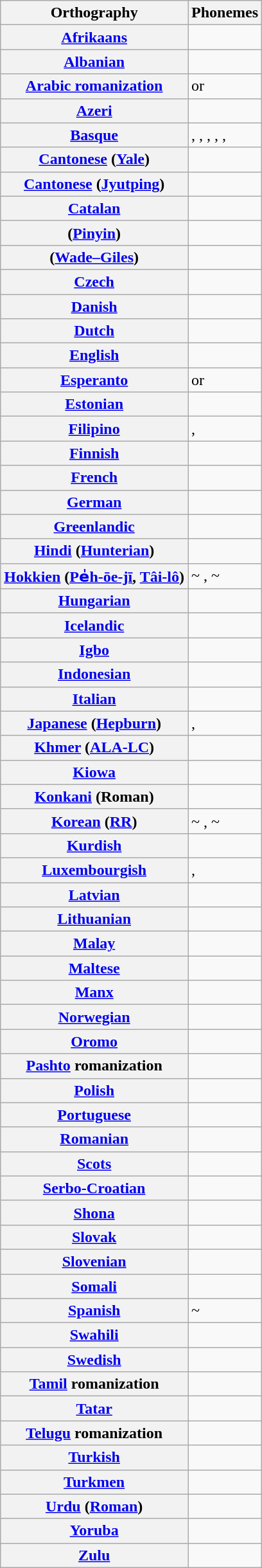<table class="wikitable mw-collapsible">
<tr>
<th>Orthography</th>
<th>Phonemes</th>
</tr>
<tr>
<th><a href='#'>Afrikaans</a></th>
<td></td>
</tr>
<tr>
<th><a href='#'>Albanian</a></th>
<td></td>
</tr>
<tr>
<th><a href='#'>Arabic romanization</a></th>
<td> or </td>
</tr>
<tr>
<th><a href='#'>Azeri</a></th>
<td></td>
</tr>
<tr>
<th><a href='#'>Basque</a></th>
<td>, , , , , </td>
</tr>
<tr>
<th><a href='#'>Cantonese</a> (<a href='#'>Yale</a>)</th>
<td></td>
</tr>
<tr>
<th><a href='#'>Cantonese</a> (<a href='#'>Jyutping</a>)</th>
<td></td>
</tr>
<tr>
<th><a href='#'>Catalan</a></th>
<td></td>
</tr>
<tr>
<th> (<a href='#'>Pinyin</a>)</th>
<td></td>
</tr>
<tr>
<th> (<a href='#'>Wade–Giles</a>)</th>
<td></td>
</tr>
<tr>
<th><a href='#'>Czech</a></th>
<td></td>
</tr>
<tr>
<th><a href='#'>Danish</a></th>
<td></td>
</tr>
<tr>
<th><a href='#'>Dutch</a></th>
<td></td>
</tr>
<tr>
<th><a href='#'>English</a></th>
<td></td>
</tr>
<tr>
<th><a href='#'>Esperanto</a></th>
<td> or </td>
</tr>
<tr>
<th><a href='#'>Estonian</a></th>
<td></td>
</tr>
<tr>
<th><a href='#'>Filipino</a></th>
<td>, </td>
</tr>
<tr>
<th><a href='#'>Finnish</a></th>
<td></td>
</tr>
<tr>
<th><a href='#'>French</a></th>
<td></td>
</tr>
<tr>
<th><a href='#'>German</a></th>
<td></td>
</tr>
<tr>
<th><a href='#'>Greenlandic</a></th>
<td></td>
</tr>
<tr>
<th><a href='#'>Hindi</a> (<a href='#'>Hunterian</a>)</th>
<td></td>
</tr>
<tr>
<th><a href='#'>Hokkien</a> (<a href='#'>Pe̍h-ōe-jī</a>, <a href='#'>Tâi-lô</a>)</th>
<td> ~ ,  ~ </td>
</tr>
<tr>
<th><a href='#'>Hungarian</a></th>
<td></td>
</tr>
<tr>
<th><a href='#'>Icelandic</a></th>
<td></td>
</tr>
<tr>
<th><a href='#'>Igbo</a></th>
<td></td>
</tr>
<tr>
<th><a href='#'>Indonesian</a></th>
<td></td>
</tr>
<tr>
<th><a href='#'>Italian</a></th>
<td></td>
</tr>
<tr>
<th><a href='#'>Japanese</a> (<a href='#'>Hepburn</a>)</th>
<td>, </td>
</tr>
<tr>
<th><a href='#'>Khmer</a> (<a href='#'>ALA-LC</a>)</th>
<td></td>
</tr>
<tr>
<th><a href='#'>Kiowa</a></th>
<td></td>
</tr>
<tr>
<th><a href='#'>Konkani</a> (Roman)</th>
<td></td>
</tr>
<tr>
<th><a href='#'>Korean</a> (<a href='#'>RR</a>)</th>
<td> ~ ,  ~ </td>
</tr>
<tr>
<th><a href='#'>Kurdish</a></th>
<td></td>
</tr>
<tr>
<th><a href='#'>Luxembourgish</a></th>
<td>, </td>
</tr>
<tr>
<th><a href='#'>Latvian</a></th>
<td></td>
</tr>
<tr>
<th><a href='#'>Lithuanian</a></th>
<td></td>
</tr>
<tr>
<th><a href='#'>Malay</a></th>
<td></td>
</tr>
<tr>
<th><a href='#'>Maltese</a></th>
<td></td>
</tr>
<tr>
<th><a href='#'>Manx</a></th>
<td></td>
</tr>
<tr>
<th><a href='#'>Norwegian</a></th>
<td></td>
</tr>
<tr>
<th><a href='#'>Oromo</a></th>
<td></td>
</tr>
<tr>
<th><a href='#'>Pashto</a> romanization</th>
<td></td>
</tr>
<tr>
<th><a href='#'>Polish</a></th>
<td></td>
</tr>
<tr>
<th><a href='#'>Portuguese</a></th>
<td></td>
</tr>
<tr>
<th><a href='#'>Romanian</a></th>
<td></td>
</tr>
<tr>
<th><a href='#'>Scots</a></th>
<td></td>
</tr>
<tr>
<th><a href='#'>Serbo-Croatian</a></th>
<td></td>
</tr>
<tr>
<th><a href='#'>Shona</a></th>
<td></td>
</tr>
<tr>
<th><a href='#'>Slovak</a></th>
<td></td>
</tr>
<tr>
<th><a href='#'>Slovenian</a></th>
<td></td>
</tr>
<tr>
<th><a href='#'>Somali</a></th>
<td></td>
</tr>
<tr>
<th><a href='#'>Spanish</a></th>
<td> ~ </td>
</tr>
<tr>
<th><a href='#'>Swahili</a></th>
<td></td>
</tr>
<tr>
<th><a href='#'>Swedish</a></th>
<td></td>
</tr>
<tr>
<th><a href='#'>Tamil</a> romanization</th>
<td></td>
</tr>
<tr>
<th><a href='#'>Tatar</a></th>
<td></td>
</tr>
<tr>
<th><a href='#'>Telugu</a> romanization</th>
<td></td>
</tr>
<tr>
<th><a href='#'>Turkish</a></th>
<td></td>
</tr>
<tr>
<th><a href='#'>Turkmen</a></th>
<td></td>
</tr>
<tr>
<th><a href='#'>Urdu</a> (<a href='#'>Roman</a>)</th>
<td></td>
</tr>
<tr>
<th><a href='#'>Yoruba</a></th>
<td></td>
</tr>
<tr>
<th><a href='#'>Zulu</a></th>
<td></td>
</tr>
</table>
